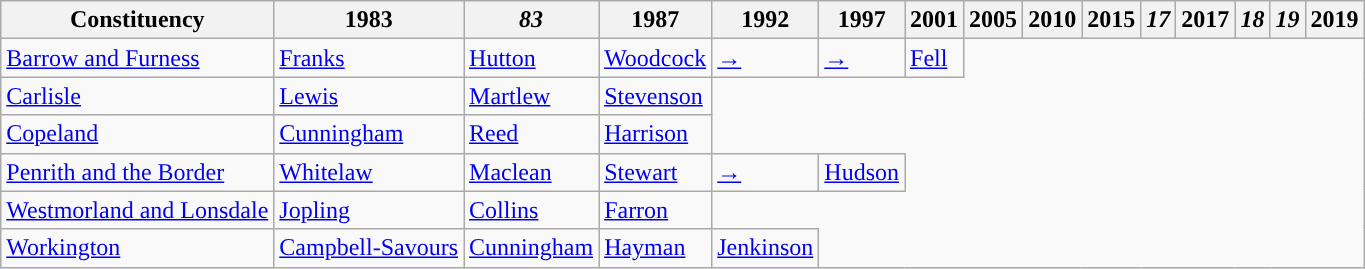<table class="wikitable">
<tr>
<th>Constituency</th>
<th>1983</th>
<th><em>83</em></th>
<th>1987</th>
<th>1992</th>
<th>1997</th>
<th>2001</th>
<th>2005</th>
<th>2010</th>
<th>2015</th>
<th><em>17</em></th>
<th>2017</th>
<th><em>18</em></th>
<th><em>19</em></th>
<th>2019</th>
</tr>
<tr>
<td><a href='#'>Barrow and Furness</a></td>
<td><a href='#'>Franks</a></td>
<td><a href='#'>Hutton</a></td>
<td><a href='#'>Woodcock</a></td>
<td><a href='#'>→</a></td>
<td><a href='#'>→</a></td>
<td><a href='#'>Fell</a></td>
</tr>
<tr>
<td><a href='#'>Carlisle</a></td>
<td><a href='#'>Lewis</a></td>
<td><a href='#'>Martlew</a></td>
<td><a href='#'>Stevenson</a></td>
</tr>
<tr>
<td><a href='#'>Copeland</a></td>
<td><a href='#'>Cunningham</a></td>
<td><a href='#'>Reed</a></td>
<td><a href='#'>Harrison</a></td>
</tr>
<tr>
<td><a href='#'>Penrith and the Border</a></td>
<td><a href='#'>Whitelaw</a></td>
<td><a href='#'>Maclean</a></td>
<td><a href='#'>Stewart</a></td>
<td><a href='#'>→</a></td>
<td><a href='#'>Hudson</a></td>
</tr>
<tr>
<td><a href='#'>Westmorland and Lonsdale</a></td>
<td><a href='#'>Jopling</a></td>
<td><a href='#'>Collins</a></td>
<td><a href='#'>Farron</a></td>
</tr>
<tr>
<td><a href='#'>Workington</a></td>
<td><a href='#'>Campbell-Savours</a></td>
<td><a href='#'>Cunningham</a></td>
<td><a href='#'>Hayman</a></td>
<td><a href='#'>Jenkinson</a></td>
</tr>
</table>
